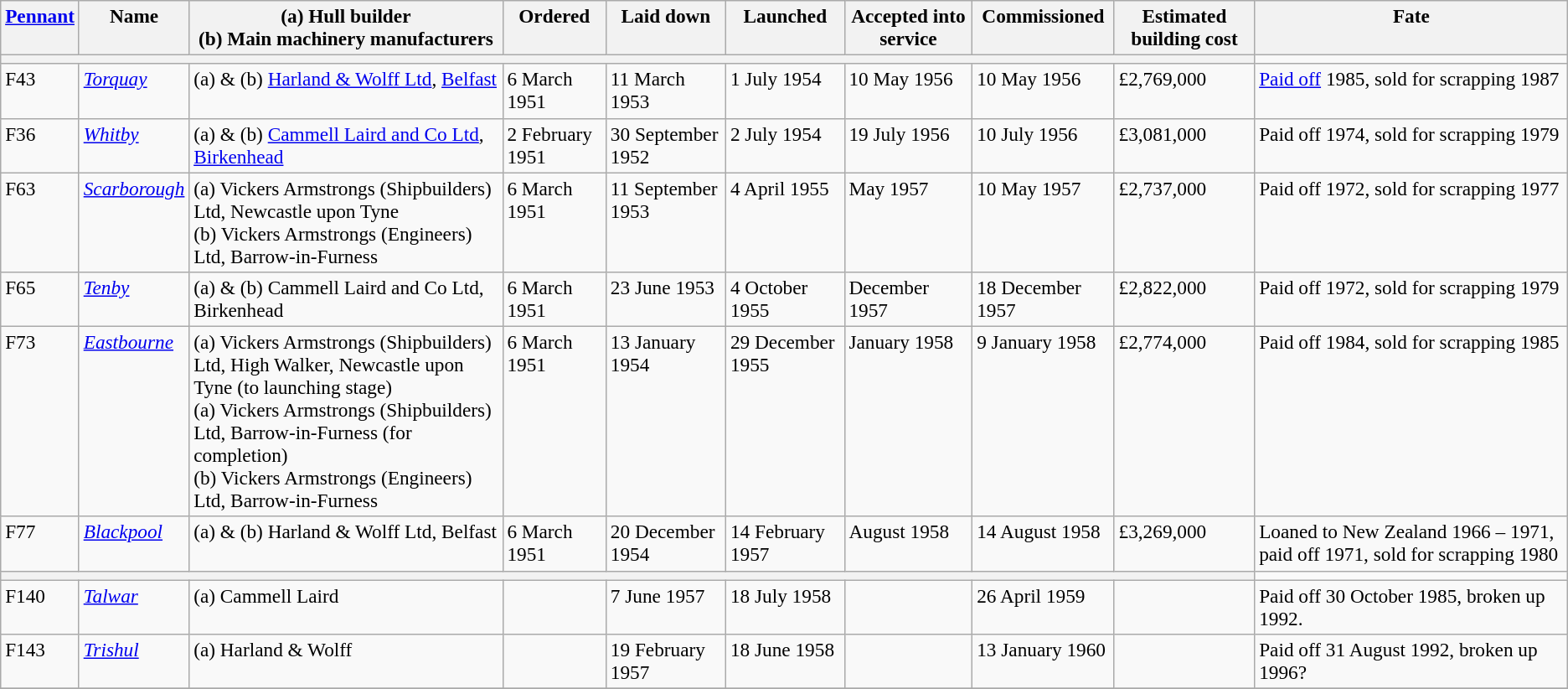<table class="wikitable" style="font-size:97%;">
<tr valign=top>
<th><a href='#'>Pennant</a></th>
<th>Name</th>
<th width="20%">(a) Hull builder<br>(b) Main machinery manufacturers</th>
<th>Ordered</th>
<th>Laid down</th>
<th>Launched</th>
<th>Accepted into service</th>
<th>Commissioned</th>
<th>Estimated building cost</th>
<th width="20%">Fate</th>
</tr>
<tr valign=top>
<th colspan=9 align="center"></th>
</tr>
<tr valign=top>
<td>F43</td>
<td><a href='#'><em>Torquay</em></a></td>
<td>(a) & (b) <a href='#'>Harland & Wolff Ltd</a>, <a href='#'>Belfast</a></td>
<td>6 March 1951</td>
<td>11 March 1953</td>
<td>1 July 1954</td>
<td>10 May 1956</td>
<td>10 May 1956</td>
<td>£2,769,000</td>
<td><a href='#'>Paid off</a> 1985, sold for scrapping 1987</td>
</tr>
<tr valign=top>
<td>F36</td>
<td><a href='#'><em>Whitby</em></a></td>
<td>(a) & (b) <a href='#'>Cammell Laird and Co Ltd</a>, <a href='#'>Birkenhead</a></td>
<td>2 February 1951</td>
<td>30 September 1952</td>
<td>2 July 1954</td>
<td>19 July 1956</td>
<td>10 July 1956</td>
<td>£3,081,000</td>
<td>Paid off 1974, sold for scrapping 1979</td>
</tr>
<tr valign=top>
<td>F63</td>
<td><a href='#'><em>Scarborough</em></a></td>
<td>(a) Vickers Armstrongs (Shipbuilders) Ltd, Newcastle upon Tyne <br> (b) Vickers Armstrongs (Engineers) Ltd, Barrow-in-Furness</td>
<td>6 March 1951</td>
<td>11 September 1953</td>
<td>4 April 1955</td>
<td>May 1957</td>
<td>10 May 1957</td>
<td>£2,737,000</td>
<td>Paid off 1972, sold for scrapping 1977</td>
</tr>
<tr valign=top>
<td>F65</td>
<td><a href='#'><em>Tenby</em></a></td>
<td>(a) & (b) Cammell Laird and Co Ltd, Birkenhead</td>
<td>6 March 1951</td>
<td>23 June 1953</td>
<td>4 October 1955</td>
<td>December 1957</td>
<td>18 December 1957</td>
<td>£2,822,000</td>
<td>Paid off 1972, sold for scrapping 1979</td>
</tr>
<tr valign=top>
<td>F73</td>
<td><a href='#'><em>Eastbourne</em></a></td>
<td>(a) Vickers Armstrongs (Shipbuilders) Ltd, High Walker, Newcastle upon Tyne (to launching stage) <br> (a) Vickers Armstrongs (Shipbuilders) Ltd, Barrow-in-Furness (for completion) <br> (b) Vickers Armstrongs (Engineers) Ltd, Barrow-in-Furness</td>
<td>6 March 1951</td>
<td>13 January 1954</td>
<td>29 December 1955</td>
<td>January 1958</td>
<td>9 January 1958</td>
<td>£2,774,000</td>
<td>Paid off 1984, sold for scrapping 1985</td>
</tr>
<tr valign=top>
<td>F77</td>
<td><a href='#'><em>Blackpool</em></a></td>
<td>(a) & (b) Harland & Wolff Ltd, Belfast</td>
<td>6 March 1951</td>
<td>20 December 1954</td>
<td>14 February 1957</td>
<td>August 1958</td>
<td>14 August 1958</td>
<td>£3,269,000</td>
<td>Loaned to New Zealand 1966 – 1971,<br>paid off 1971, sold for scrapping 1980</td>
</tr>
<tr valign=top>
<th colspan=9 align="center"></th>
</tr>
<tr valign=top>
<td>F140</td>
<td><a href='#'><em>Talwar</em></a></td>
<td>(a) Cammell Laird</td>
<td></td>
<td>7 June 1957</td>
<td>18 July 1958</td>
<td></td>
<td>26 April 1959</td>
<td></td>
<td>Paid off 30 October 1985, broken up 1992.</td>
</tr>
<tr valign=top>
<td>F143</td>
<td><a href='#'><em>Trishul</em></a></td>
<td>(a) Harland & Wolff</td>
<td></td>
<td>19 February 1957</td>
<td>18 June 1958</td>
<td></td>
<td>13 January 1960</td>
<td></td>
<td>Paid off 31 August 1992, broken up 1996?</td>
</tr>
<tr>
</tr>
</table>
